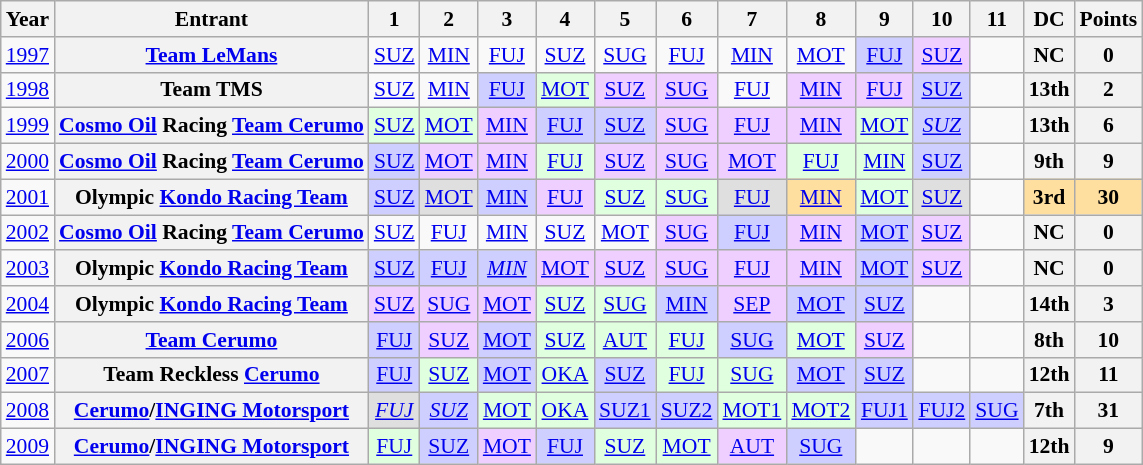<table class="wikitable" style="text-align:center; font-size:90%">
<tr>
<th>Year</th>
<th>Entrant</th>
<th>1</th>
<th>2</th>
<th>3</th>
<th>4</th>
<th>5</th>
<th>6</th>
<th>7</th>
<th>8</th>
<th>9</th>
<th>10</th>
<th>11</th>
<th>DC</th>
<th>Points</th>
</tr>
<tr>
<td><a href='#'>1997</a></td>
<th><a href='#'>Team LeMans</a></th>
<td><a href='#'>SUZ</a></td>
<td><a href='#'>MIN</a></td>
<td><a href='#'>FUJ</a></td>
<td><a href='#'>SUZ</a></td>
<td><a href='#'>SUG</a></td>
<td><a href='#'>FUJ</a></td>
<td><a href='#'>MIN</a></td>
<td><a href='#'>MOT</a></td>
<td style="background:#CFCFFF;"><a href='#'>FUJ</a><br></td>
<td style="background:#EFCFFF;"><a href='#'>SUZ</a><br></td>
<td></td>
<th>NC</th>
<th>0</th>
</tr>
<tr>
<td><a href='#'>1998</a></td>
<th>Team TMS</th>
<td><a href='#'>SUZ</a></td>
<td><a href='#'>MIN</a></td>
<td style="background:#CFCFFF;"><a href='#'>FUJ</a><br></td>
<td style="background:#DFFFDF;"><a href='#'>MOT</a><br></td>
<td style="background:#EFCFFF;"><a href='#'>SUZ</a><br></td>
<td style="background:#EFCFFF;"><a href='#'>SUG</a><br></td>
<td><a href='#'>FUJ</a></td>
<td style="background:#EFCFFF;"><a href='#'>MIN</a><br></td>
<td style="background:#EFCFFF;"><a href='#'>FUJ</a><br></td>
<td style="background:#CFCFFF;"><a href='#'>SUZ</a><br></td>
<td></td>
<th>13th</th>
<th>2</th>
</tr>
<tr>
<td><a href='#'>1999</a></td>
<th><a href='#'>Cosmo Oil</a> Racing <a href='#'>Team Cerumo</a></th>
<td style="background:#DFFFDF;"><a href='#'>SUZ</a><br></td>
<td style="background:#DFFFDF;"><a href='#'>MOT</a><br></td>
<td style="background:#EFCFFF;"><a href='#'>MIN</a><br></td>
<td style="background:#CFCFFF;"><a href='#'>FUJ</a><br></td>
<td style="background:#CFCFFF;"><a href='#'>SUZ</a><br></td>
<td style="background:#EFCFFF;"><a href='#'>SUG</a><br></td>
<td style="background:#EFCFFF;"><a href='#'>FUJ</a><br></td>
<td style="background:#EFCFFF;"><a href='#'>MIN</a><br></td>
<td style="background:#DFFFDF;"><a href='#'>MOT</a><br></td>
<td style="background:#CFCFFF;"><em><a href='#'>SUZ</a></em><br></td>
<td></td>
<th>13th</th>
<th>6</th>
</tr>
<tr>
<td><a href='#'>2000</a></td>
<th><a href='#'>Cosmo Oil</a> Racing <a href='#'>Team Cerumo</a></th>
<td style="background:#CFCFFF;"><a href='#'>SUZ</a><br></td>
<td style="background:#EFCFFF;"><a href='#'>MOT</a><br></td>
<td style="background:#EFCFFF;"><a href='#'>MIN</a><br></td>
<td style="background:#DFFFDF;"><a href='#'>FUJ</a><br></td>
<td style="background:#EFCFFF;"><a href='#'>SUZ</a><br></td>
<td style="background:#EFCFFF;"><a href='#'>SUG</a><br></td>
<td style="background:#EFCFFF;"><a href='#'>MOT</a><br></td>
<td style="background:#DFFFDF;"><a href='#'>FUJ</a><br></td>
<td style="background:#DFFFDF;"><a href='#'>MIN</a><br></td>
<td style="background:#CFCFFF;"><a href='#'>SUZ</a><br></td>
<td></td>
<th>9th</th>
<th>9</th>
</tr>
<tr>
<td><a href='#'>2001</a></td>
<th>Olympic <a href='#'>Kondo Racing Team</a></th>
<td style="background:#CFCFFF;"><a href='#'>SUZ</a><br></td>
<td style="background:#DFDFDF;"><a href='#'>MOT</a><br></td>
<td style="background:#CFCFFF;"><a href='#'>MIN</a><br></td>
<td style="background:#EFCFFF;"><a href='#'>FUJ</a><br></td>
<td style="background:#DFFFDF;"><a href='#'>SUZ</a><br></td>
<td style="background:#DFFFDF;"><a href='#'>SUG</a><br></td>
<td style="background:#DFDFDF;"><a href='#'>FUJ</a><br></td>
<td style="background:#FFDF9F;"><a href='#'>MIN</a><br></td>
<td style="background:#DFFFDF;"><a href='#'>MOT</a><br></td>
<td style="background:#DFDFDF;"><a href='#'>SUZ</a><br></td>
<td></td>
<td style="background:#FFDF9F;"><strong>3rd</strong></td>
<td style="background:#FFDF9F;"><strong>30</strong></td>
</tr>
<tr>
<td><a href='#'>2002</a></td>
<th><a href='#'>Cosmo Oil</a> Racing <a href='#'>Team Cerumo</a></th>
<td><a href='#'>SUZ</a></td>
<td><a href='#'>FUJ</a></td>
<td><a href='#'>MIN</a></td>
<td><a href='#'>SUZ</a></td>
<td><a href='#'>MOT</a></td>
<td style="background:#EFCFFF;"><a href='#'>SUG</a><br></td>
<td style="background:#CFCFFF;"><a href='#'>FUJ</a><br></td>
<td style="background:#EFCFFF;"><a href='#'>MIN</a><br></td>
<td style="background:#CFCFFF;"><a href='#'>MOT</a><br></td>
<td style="background:#EFCFFF;"><a href='#'>SUZ</a><br></td>
<td></td>
<th>NC</th>
<th>0</th>
</tr>
<tr>
<td><a href='#'>2003</a></td>
<th>Olympic <a href='#'>Kondo Racing Team</a></th>
<td style="background:#CFCFFF;"><a href='#'>SUZ</a><br></td>
<td style="background:#CFCFFF;"><a href='#'>FUJ</a><br></td>
<td style="background:#CFCFFF;"><em><a href='#'>MIN</a></em><br></td>
<td style="background:#EFCFFF;"><a href='#'>MOT</a><br></td>
<td style="background:#EFCFFF;"><a href='#'>SUZ</a><br></td>
<td style="background:#EFCFFF;"><a href='#'>SUG</a><br></td>
<td style="background:#EFCFFF;"><a href='#'>FUJ</a><br></td>
<td style="background:#EFCFFF;"><a href='#'>MIN</a><br></td>
<td style="background:#CFCFFF;"><a href='#'>MOT</a><br></td>
<td style="background:#EFCFFF;"><a href='#'>SUZ</a><br></td>
<td></td>
<th>NC</th>
<th>0</th>
</tr>
<tr>
<td><a href='#'>2004</a></td>
<th>Olympic <a href='#'>Kondo Racing Team</a></th>
<td style="background:#EFCFFF;"><a href='#'>SUZ</a><br></td>
<td style="background:#EFCFFF;"><a href='#'>SUG</a><br></td>
<td style="background:#EFCFFF;"><a href='#'>MOT</a><br></td>
<td style="background:#DFFFDF;"><a href='#'>SUZ</a><br></td>
<td style="background:#DFFFDF;"><a href='#'>SUG</a><br></td>
<td style="background:#CFCFFF;"><a href='#'>MIN</a><br></td>
<td style="background:#EFCFFF;"><a href='#'>SEP</a><br></td>
<td style="background:#CFCFFF;"><a href='#'>MOT</a><br></td>
<td style="background:#CFCFFF;"><a href='#'>SUZ</a><br></td>
<td></td>
<td></td>
<th>14th</th>
<th>3</th>
</tr>
<tr>
<td><a href='#'>2006</a></td>
<th><a href='#'>Team Cerumo</a></th>
<td style="background:#CFCFFF;"><a href='#'>FUJ</a><br></td>
<td style="background:#EFCFFF;"><a href='#'>SUZ</a><br></td>
<td style="background:#CFCFFF;"><a href='#'>MOT</a><br></td>
<td style="background:#DFFFDF;"><a href='#'>SUZ</a><br></td>
<td style="background:#DFFFDF;"><a href='#'>AUT</a><br></td>
<td style="background:#DFFFDF;"><a href='#'>FUJ</a><br></td>
<td style="background:#CFCFFF;"><a href='#'>SUG</a><br></td>
<td style="background:#DFFFDF;"><a href='#'>MOT</a><br></td>
<td style="background:#EFCFFF;"><a href='#'>SUZ</a><br></td>
<td></td>
<td></td>
<th>8th</th>
<th>10</th>
</tr>
<tr>
<td><a href='#'>2007</a></td>
<th>Team Reckless <a href='#'>Cerumo</a></th>
<td style="background:#CFCFFF;"><a href='#'>FUJ</a><br></td>
<td style="background:#DFFFDF;"><a href='#'>SUZ</a><br></td>
<td style="background:#CFCFFF;"><a href='#'>MOT</a><br></td>
<td style="background:#DFFFDF;"><a href='#'>OKA</a><br></td>
<td style="background:#CFCFFF;"><a href='#'>SUZ</a><br></td>
<td style="background:#DFFFDF;"><a href='#'>FUJ</a><br></td>
<td style="background:#DFFFDF;"><a href='#'>SUG</a><br></td>
<td style="background:#CFCFFF;"><a href='#'>MOT</a><br></td>
<td style="background:#CFCFFF;"><a href='#'>SUZ</a><br></td>
<td></td>
<td></td>
<th>12th</th>
<th>11</th>
</tr>
<tr>
<td><a href='#'>2008</a></td>
<th><a href='#'>Cerumo</a>/<a href='#'>INGING Motorsport</a></th>
<td style="background:#DFDFDF;"><em><a href='#'>FUJ</a></em><br></td>
<td style="background:#CFCFFF;"><em><a href='#'>SUZ</a></em><br></td>
<td style="background:#DFFFDF;"><a href='#'>MOT</a><br></td>
<td style="background:#DFFFDF;"><a href='#'>OKA</a><br></td>
<td style="background:#CFCFFF;"><a href='#'>SUZ1</a><br></td>
<td style="background:#CFCFFF;"><a href='#'>SUZ2</a><br></td>
<td style="background:#DFFFDF;"><a href='#'>MOT1</a><br></td>
<td style="background:#DFFFDF;"><a href='#'>MOT2</a><br></td>
<td style="background:#CFCFFF;"><a href='#'>FUJ1</a><br></td>
<td style="background:#CFCFFF;"><a href='#'>FUJ2</a><br></td>
<td style="background:#CFCFFF;"><a href='#'>SUG</a><br></td>
<th>7th</th>
<th>31</th>
</tr>
<tr>
<td><a href='#'>2009</a></td>
<th><a href='#'>Cerumo</a>/<a href='#'>INGING Motorsport</a></th>
<td style="background:#DFFFDF;"><a href='#'>FUJ</a><br></td>
<td style="background:#CFCFFF;"><a href='#'>SUZ</a><br></td>
<td style="background:#EFCFFF;"><a href='#'>MOT</a><br></td>
<td style="background:#CFCFFF;"><a href='#'>FUJ</a><br></td>
<td style="background:#DFFFDF;"><a href='#'>SUZ</a><br></td>
<td style="background:#DFFFDF;"><a href='#'>MOT</a><br></td>
<td style="background:#EFCFFF;"><a href='#'>AUT</a><br></td>
<td style="background:#CFCFFF;"><a href='#'>SUG</a><br></td>
<td></td>
<td></td>
<td></td>
<th>12th</th>
<th>9</th>
</tr>
</table>
